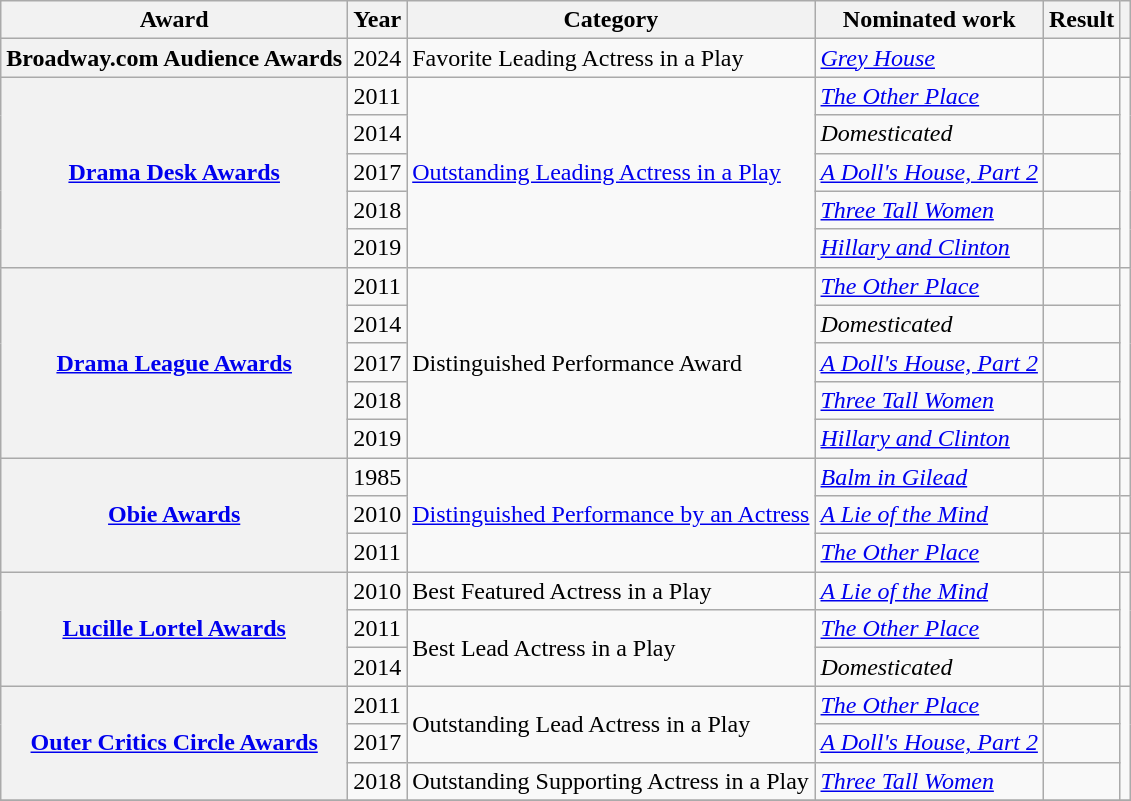<table class="wikitable sortable plainrowheaders">
<tr>
<th>Award</th>
<th>Year</th>
<th>Category</th>
<th>Nominated work</th>
<th>Result</th>
<th scope="col" class="unsortable"></th>
</tr>
<tr>
<th scope="row">Broadway.com Audience Awards</th>
<td style="text-align:center;">2024</td>
<td>Favorite Leading Actress in a Play</td>
<td><em><a href='#'>Grey House</a></em></td>
<td></td>
<td></td>
</tr>
<tr>
<th scope="row", rowspan=5><a href='#'>Drama Desk Awards</a></th>
<td style="text-align:center;">2011</td>
<td rowspan="5"><a href='#'>Outstanding Leading Actress in a Play</a></td>
<td><em><a href='#'>The Other Place</a></em></td>
<td></td>
<td rowspan=5></td>
</tr>
<tr>
<td style="text-align:center;">2014</td>
<td><em>Domesticated</em></td>
<td></td>
</tr>
<tr>
<td style="text-align:center;">2017</td>
<td><em><a href='#'>A Doll's House, Part 2</a></em></td>
<td></td>
</tr>
<tr>
<td style="text-align:center;">2018</td>
<td><em><a href='#'>Three Tall Women</a></em></td>
<td></td>
</tr>
<tr>
<td style="text-align:center;">2019</td>
<td><em><a href='#'>Hillary and Clinton</a></em></td>
<td></td>
</tr>
<tr>
<th scope="row", rowspan=5><a href='#'>Drama League Awards</a></th>
<td style="text-align:center;">2011</td>
<td rowspan=5>Distinguished Performance Award</td>
<td><em><a href='#'>The Other Place</a></em></td>
<td></td>
<td rowspan=5></td>
</tr>
<tr>
<td style="text-align:center;">2014</td>
<td><em>Domesticated</em></td>
<td></td>
</tr>
<tr>
<td style="text-align:center;">2017</td>
<td><em><a href='#'>A Doll's House, Part 2</a></em></td>
<td></td>
</tr>
<tr>
<td style="text-align:center;">2018</td>
<td><em><a href='#'>Three Tall Women</a></em></td>
<td></td>
</tr>
<tr>
<td style="text-align:center;">2019</td>
<td><em><a href='#'>Hillary and Clinton</a></em></td>
<td></td>
</tr>
<tr>
<th scope="row", rowspan=3><a href='#'>Obie Awards</a></th>
<td style="text-align:center;">1985</td>
<td rowspan="3"><a href='#'>Distinguished Performance by an Actress</a></td>
<td><em><a href='#'>Balm in Gilead</a></em></td>
<td></td>
<td></td>
</tr>
<tr>
<td style="text-align:center;">2010</td>
<td><em><a href='#'>A Lie of the Mind</a></em></td>
<td></td>
<td></td>
</tr>
<tr>
<td style="text-align:center;">2011</td>
<td><em><a href='#'>The Other Place</a></em></td>
<td></td>
<td></td>
</tr>
<tr>
<th scope="row", rowspan=3><a href='#'>Lucille Lortel Awards</a></th>
<td style="text-align:center;">2010</td>
<td>Best Featured Actress in a Play</td>
<td><em><a href='#'>A Lie of the Mind</a></em></td>
<td></td>
<td rowspan=3></td>
</tr>
<tr>
<td style="text-align:center;">2011</td>
<td rowspan=2>Best Lead Actress in a Play</td>
<td><em><a href='#'>The Other Place</a></em></td>
<td></td>
</tr>
<tr>
<td style="text-align:center;">2014</td>
<td><em>Domesticated</em></td>
<td></td>
</tr>
<tr>
<th scope="row", rowspan=3><a href='#'>Outer Critics Circle Awards</a></th>
<td style="text-align:center;">2011</td>
<td rowspan=2>Outstanding Lead Actress in a Play</td>
<td><em><a href='#'>The Other Place</a></em></td>
<td></td>
<td rowspan=3></td>
</tr>
<tr>
<td style="text-align:center;">2017</td>
<td><em><a href='#'>A Doll's House, Part 2</a></em></td>
<td></td>
</tr>
<tr>
<td style="text-align:center;">2018</td>
<td>Outstanding Supporting Actress in a Play</td>
<td><em><a href='#'>Three Tall Women</a></em></td>
<td></td>
</tr>
<tr>
</tr>
</table>
